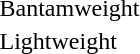<table>
<tr>
<td rowspan=2>Bantamweight</td>
<td rowspan=2></td>
<td rowspan=2></td>
<td></td>
</tr>
<tr>
<td></td>
</tr>
<tr>
<td rowspan=2>Lightweight</td>
<td rowspan=2></td>
<td rowspan=2></td>
<td></td>
</tr>
<tr>
<td></td>
</tr>
<tr>
</tr>
</table>
